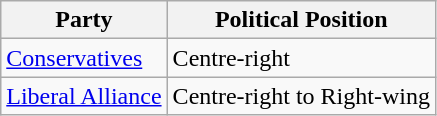<table class="wikitable mw-collapsible mw-collapsed">
<tr>
<th>Party</th>
<th>Political Position</th>
</tr>
<tr>
<td><a href='#'>Conservatives</a></td>
<td>Centre-right</td>
</tr>
<tr>
<td><a href='#'>Liberal Alliance</a></td>
<td>Centre-right to Right-wing</td>
</tr>
</table>
